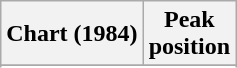<table class="wikitable sortable plainrowheaders" style="text-align:center">
<tr>
<th>Chart (1984)</th>
<th>Peak<br>position</th>
</tr>
<tr>
</tr>
<tr>
</tr>
</table>
